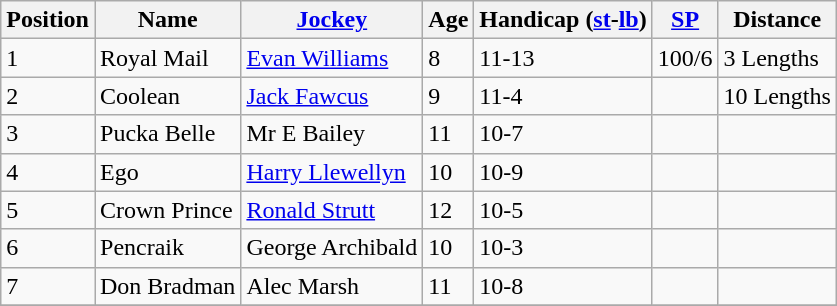<table class="wikitable sortable">
<tr>
<th>Position</th>
<th>Name</th>
<th><a href='#'>Jockey</a></th>
<th data-sort-type="number">Age</th>
<th>Handicap (<a href='#'>st</a>-<a href='#'>lb</a>)</th>
<th><a href='#'>SP</a></th>
<th>Distance</th>
</tr>
<tr>
<td>1</td>
<td>Royal Mail</td>
<td><a href='#'>Evan Williams</a></td>
<td>8</td>
<td>11-13</td>
<td>100/6</td>
<td>3 Lengths</td>
</tr>
<tr>
<td>2</td>
<td>Coolean</td>
<td><a href='#'>Jack Fawcus</a></td>
<td>9</td>
<td>11-4</td>
<td></td>
<td>10 Lengths</td>
</tr>
<tr>
<td>3</td>
<td>Pucka Belle</td>
<td>Mr E Bailey</td>
<td>11</td>
<td>10-7</td>
<td></td>
<td></td>
</tr>
<tr>
<td>4</td>
<td>Ego</td>
<td><a href='#'>Harry Llewellyn</a></td>
<td>10</td>
<td>10-9</td>
<td></td>
<td></td>
</tr>
<tr>
<td>5</td>
<td>Crown Prince</td>
<td><a href='#'>Ronald Strutt</a></td>
<td>12</td>
<td>10-5</td>
<td></td>
<td></td>
</tr>
<tr>
<td>6</td>
<td>Pencraik</td>
<td>George Archibald</td>
<td>10</td>
<td>10-3</td>
<td></td>
<td></td>
</tr>
<tr>
<td>7</td>
<td>Don Bradman</td>
<td>Alec Marsh</td>
<td>11</td>
<td>10-8</td>
<td></td>
<td></td>
</tr>
<tr>
</tr>
</table>
